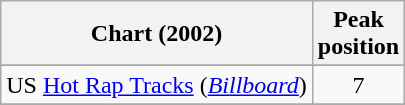<table class="wikitable sortable">
<tr>
<th>Chart (2002)</th>
<th>Peak<br>position</th>
</tr>
<tr>
</tr>
<tr>
</tr>
<tr>
</tr>
<tr>
</tr>
<tr>
</tr>
<tr>
<td>US <a href='#'>Hot Rap Tracks</a> (<em><a href='#'>Billboard</a></em>)</td>
<td align="center">7</td>
</tr>
<tr>
</tr>
</table>
